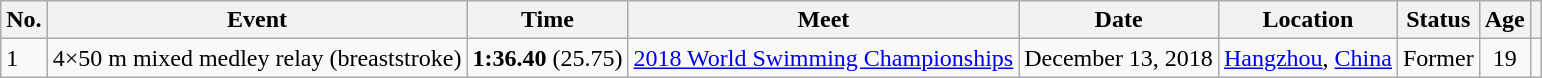<table class="wikitable">
<tr>
<th>No.</th>
<th>Event</th>
<th>Time</th>
<th>Meet</th>
<th>Date</th>
<th>Location</th>
<th>Status</th>
<th>Age</th>
<th></th>
</tr>
<tr>
<td>1</td>
<td>4×50 m mixed medley relay (breaststroke)</td>
<td style="text-align:center;"><strong>1:36.40</strong> (25.75)</td>
<td><a href='#'>2018 World Swimming Championships</a></td>
<td>December 13, 2018</td>
<td><a href='#'>Hangzhou</a>, <a href='#'>China</a></td>
<td>Former</td>
<td style="text-align:center;">19</td>
<td style="text-align:center;"></td>
</tr>
</table>
